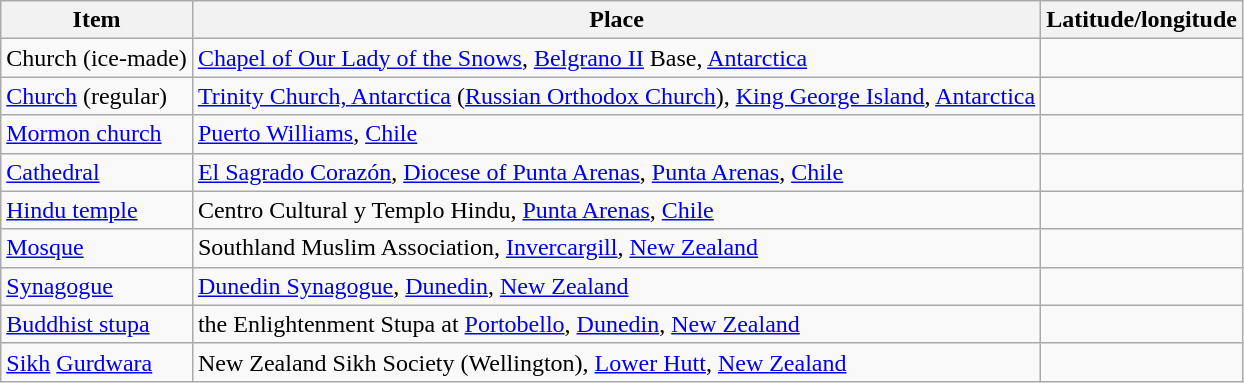<table class="wikitable"  font-size:95%;">
<tr>
<th>Item</th>
<th>Place</th>
<th>Latitude/longitude</th>
</tr>
<tr>
<td>Church (ice-made)</td>
<td><a href='#'>Chapel of Our Lady of the Snows</a>, <a href='#'>Belgrano II</a> Base, <a href='#'>Antarctica</a></td>
<td></td>
</tr>
<tr>
<td><a href='#'>Church</a> (regular)</td>
<td><a href='#'>Trinity Church, Antarctica</a> (<a href='#'>Russian Orthodox Church</a>), <a href='#'>King George Island</a>, <a href='#'>Antarctica</a></td>
<td></td>
</tr>
<tr>
<td><a href='#'>Mormon church</a></td>
<td><a href='#'>Puerto Williams</a>, <a href='#'>Chile</a></td>
<td></td>
</tr>
<tr>
<td><a href='#'>Cathedral</a></td>
<td><a href='#'>El Sagrado Corazón</a>, <a href='#'>Diocese of Punta Arenas</a>, <a href='#'>Punta Arenas</a>, <a href='#'>Chile</a></td>
<td></td>
</tr>
<tr>
<td><a href='#'>Hindu temple</a></td>
<td>Centro Cultural y Templo Hindu, <a href='#'>Punta Arenas</a>, <a href='#'>Chile</a></td>
<td></td>
</tr>
<tr>
<td><a href='#'>Mosque</a></td>
<td>Southland Muslim Association, <a href='#'>Invercargill</a>, <a href='#'>New Zealand</a></td>
<td></td>
</tr>
<tr>
<td><a href='#'>Synagogue</a></td>
<td><a href='#'>Dunedin Synagogue</a>, <a href='#'>Dunedin</a>, <a href='#'>New Zealand</a><br></td>
<td></td>
</tr>
<tr>
<td><a href='#'>Buddhist stupa</a></td>
<td>the Enlightenment Stupa at <a href='#'>Portobello</a>, <a href='#'>Dunedin</a>, <a href='#'>New Zealand</a></td>
<td></td>
</tr>
<tr>
<td><a href='#'>Sikh</a> <a href='#'>Gurdwara</a></td>
<td>New Zealand Sikh Society (Wellington), <a href='#'>Lower Hutt</a>, <a href='#'>New Zealand</a></td>
<td></td>
</tr>
</table>
